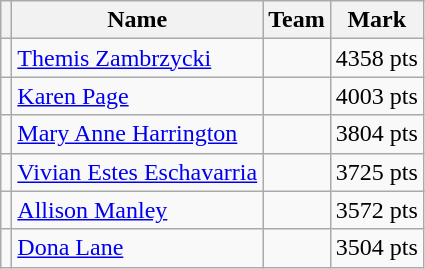<table class=wikitable>
<tr>
<th></th>
<th>Name</th>
<th>Team</th>
<th>Mark</th>
</tr>
<tr>
<td></td>
<td><a href='#'>Themis Zambrzycki</a></td>
<td></td>
<td>4358 pts</td>
</tr>
<tr>
<td></td>
<td><a href='#'>Karen Page</a></td>
<td></td>
<td>4003 pts</td>
</tr>
<tr>
<td></td>
<td><a href='#'>Mary Anne Harrington</a></td>
<td></td>
<td>3804 pts</td>
</tr>
<tr>
<td></td>
<td><a href='#'>Vivian Estes Eschavarria</a></td>
<td></td>
<td>3725 pts</td>
</tr>
<tr>
<td></td>
<td><a href='#'>Allison Manley</a></td>
<td></td>
<td>3572 pts</td>
</tr>
<tr>
<td></td>
<td><a href='#'>Dona Lane</a></td>
<td></td>
<td>3504 pts</td>
</tr>
</table>
